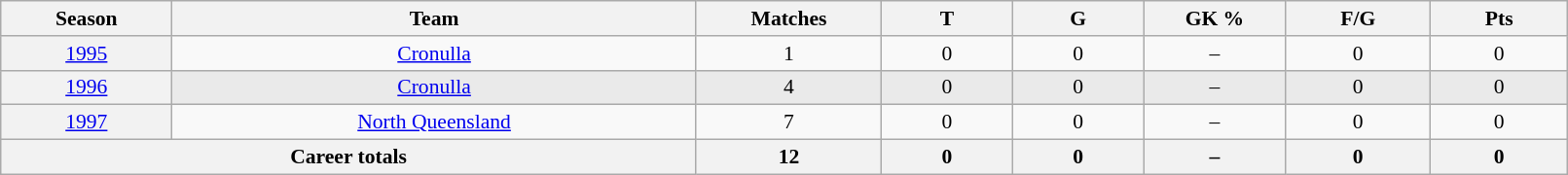<table class="wikitable sortable"  style="font-size:90%; text-align:center; width:85%;">
<tr>
<th width=2%>Season</th>
<th width=8%>Team</th>
<th width=2%>Matches</th>
<th width=2%>T</th>
<th width=2%>G</th>
<th width=2%>GK %</th>
<th width=2%>F/G</th>
<th width=2%>Pts</th>
</tr>
<tr>
<th scope="row" style="text-align:center; font-weight:normal"><a href='#'>1995</a></th>
<td style="text-align:center;"> <a href='#'>Cronulla</a></td>
<td>1</td>
<td>0</td>
<td>0</td>
<td>–</td>
<td>0</td>
<td>0</td>
</tr>
<tr style="background:#eaeaea;">
<th scope="row" style="text-align:center; font-weight:normal"><a href='#'>1996</a></th>
<td style="text-align:center;"> <a href='#'>Cronulla</a></td>
<td>4</td>
<td>0</td>
<td>0</td>
<td>–</td>
<td>0</td>
<td>0</td>
</tr>
<tr>
<th scope="row" style="text-align:center; font-weight:normal"><a href='#'>1997</a></th>
<td style="text-align:center;"> <a href='#'>North Queensland</a></td>
<td>7</td>
<td>0</td>
<td>0</td>
<td>–</td>
<td>0</td>
<td>0</td>
</tr>
<tr class="sortbottom">
<th colspan=2>Career totals</th>
<th>12</th>
<th>0</th>
<th>0</th>
<th>–</th>
<th>0</th>
<th>0</th>
</tr>
</table>
